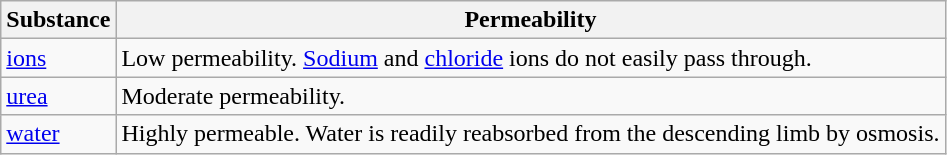<table class="wikitable">
<tr>
<th>Substance</th>
<th>Permeability</th>
</tr>
<tr>
<td><a href='#'>ions</a></td>
<td>Low permeability. <a href='#'>Sodium</a> and <a href='#'>chloride</a> ions do not easily pass through.</td>
</tr>
<tr>
<td><a href='#'>urea</a></td>
<td>Moderate permeability.</td>
</tr>
<tr>
<td><a href='#'>water</a></td>
<td>Highly permeable. Water is readily reabsorbed from the descending limb by osmosis.</td>
</tr>
</table>
